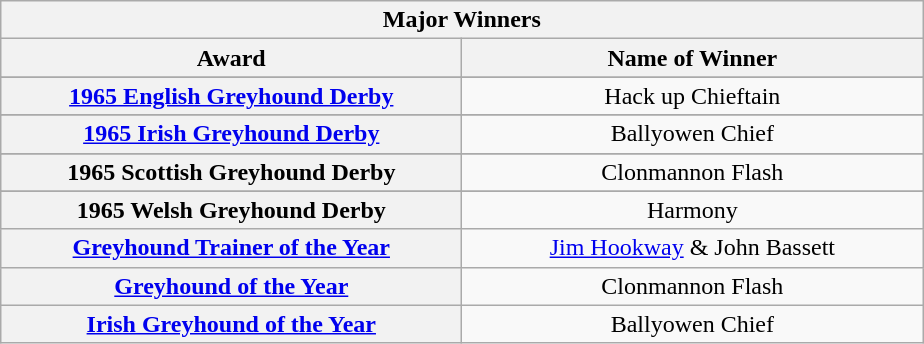<table class="wikitable">
<tr>
<th colspan="2">Major Winners</th>
</tr>
<tr>
<th width=300>Award</th>
<th width=300>Name of Winner</th>
</tr>
<tr>
</tr>
<tr align=center>
<th><a href='#'>1965 English Greyhound Derby</a></th>
<td>Hack up Chieftain </td>
</tr>
<tr>
</tr>
<tr align=center>
<th><a href='#'>1965 Irish Greyhound Derby</a></th>
<td>Ballyowen Chief </td>
</tr>
<tr>
</tr>
<tr align=center>
<th>1965 Scottish Greyhound Derby</th>
<td>Clonmannon Flash </td>
</tr>
<tr>
</tr>
<tr align=center>
<th>1965 Welsh Greyhound Derby</th>
<td>Harmony </td>
</tr>
<tr align=center>
<th><a href='#'>Greyhound Trainer of the Year</a></th>
<td><a href='#'>Jim Hookway</a> & John Bassett</td>
</tr>
<tr align=center>
<th><a href='#'>Greyhound of the Year</a></th>
<td>Clonmannon Flash </td>
</tr>
<tr align=center>
<th><a href='#'>Irish Greyhound of the Year</a></th>
<td>Ballyowen Chief</td>
</tr>
</table>
